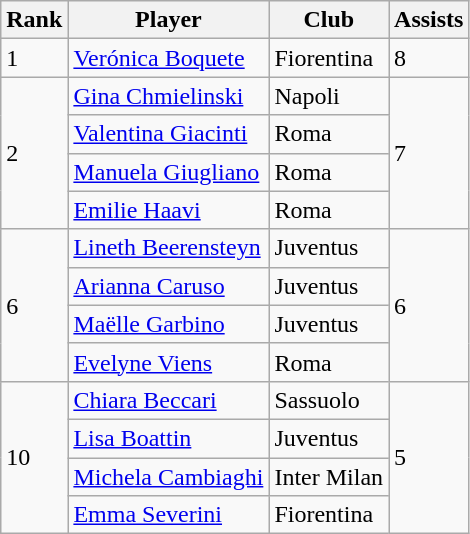<table class="wikitable">
<tr>
<th>Rank</th>
<th>Player</th>
<th>Club</th>
<th>Assists</th>
</tr>
<tr>
<td>1</td>
<td> <a href='#'>Verónica Boquete</a></td>
<td>Fiorentina</td>
<td>8</td>
</tr>
<tr>
<td rowspan="4">2</td>
<td> <a href='#'>Gina Chmielinski</a></td>
<td>Napoli</td>
<td rowspan="4">7</td>
</tr>
<tr>
<td> <a href='#'>Valentina Giacinti</a></td>
<td>Roma</td>
</tr>
<tr>
<td> <a href='#'>Manuela Giugliano</a></td>
<td>Roma</td>
</tr>
<tr>
<td> <a href='#'>Emilie Haavi</a></td>
<td>Roma</td>
</tr>
<tr>
<td rowspan="4">6</td>
<td> <a href='#'>Lineth Beerensteyn</a></td>
<td>Juventus</td>
<td rowspan="4">6</td>
</tr>
<tr>
<td> <a href='#'>Arianna Caruso</a></td>
<td>Juventus</td>
</tr>
<tr>
<td> <a href='#'>Maëlle Garbino</a></td>
<td>Juventus</td>
</tr>
<tr>
<td> <a href='#'>Evelyne Viens</a></td>
<td>Roma</td>
</tr>
<tr>
<td rowspan="4">10</td>
<td> <a href='#'>Chiara Beccari</a></td>
<td>Sassuolo</td>
<td rowspan="4">5</td>
</tr>
<tr>
<td> <a href='#'>Lisa Boattin</a></td>
<td>Juventus</td>
</tr>
<tr>
<td> <a href='#'>Michela Cambiaghi</a></td>
<td>Inter Milan</td>
</tr>
<tr>
<td> <a href='#'>Emma Severini</a></td>
<td>Fiorentina</td>
</tr>
</table>
